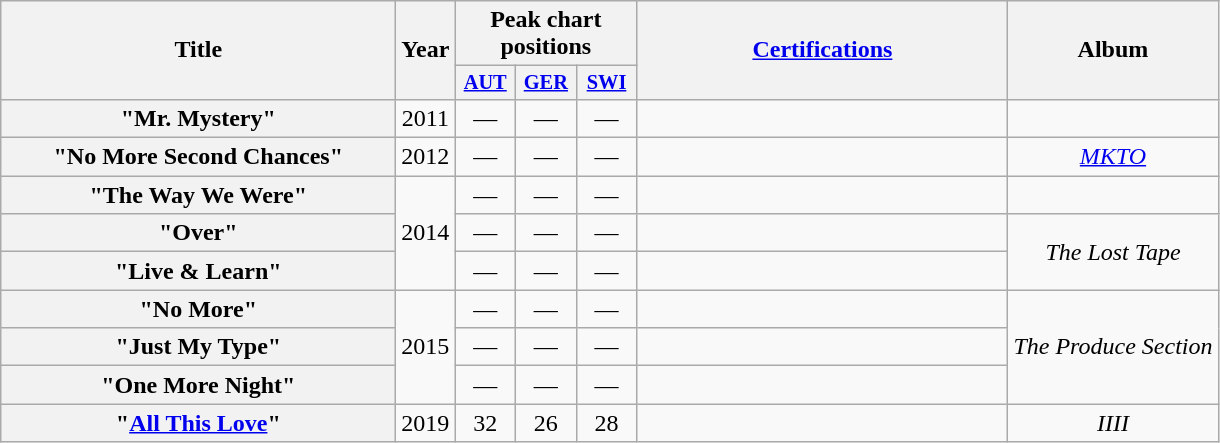<table class="wikitable plainrowheaders" style="text-align:center;">
<tr>
<th scope="col" rowspan="2" style="width:16em;">Title</th>
<th scope="col" rowspan="2" style="width:2em;">Year</th>
<th scope="col" colspan="3">Peak chart positions</th>
<th scope="col" rowspan="2" style="width:15em;"><a href='#'>Certifications</a></th>
<th scope="col" rowspan="2">Album</th>
</tr>
<tr>
<th style="width:2.5em; font-size:85%"><a href='#'>AUT</a><br></th>
<th style="width:2.5em; font-size:85%"><a href='#'>GER</a><br></th>
<th style="width:2.5em; font-size:85%"><a href='#'>SWI</a><br></th>
</tr>
<tr>
<th scope="row">"Mr. Mystery"<br></th>
<td>2011</td>
<td>—</td>
<td>—</td>
<td>—</td>
<td></td>
<td></td>
</tr>
<tr>
<th scope="row">"No More Second Chances"<br></th>
<td>2012</td>
<td>—</td>
<td>—</td>
<td>—</td>
<td></td>
<td><em><a href='#'>MKTO</a></em></td>
</tr>
<tr>
<th scope="row">"The Way We Were"<br></th>
<td rowspan="3">2014</td>
<td>—</td>
<td>—</td>
<td>—</td>
<td></td>
<td></td>
</tr>
<tr>
<th scope="row">"Over"<br></th>
<td>—</td>
<td>—</td>
<td>—</td>
<td></td>
<td rowspan="2"><em>The Lost Tape</em></td>
</tr>
<tr>
<th scope="row">"Live & Learn"<br></th>
<td>—</td>
<td>—</td>
<td>—</td>
<td></td>
</tr>
<tr>
<th scope="row">"No More"<br></th>
<td rowspan="3">2015</td>
<td>—</td>
<td>—</td>
<td>—</td>
<td></td>
<td rowspan="3"><em>The Produce Section</em></td>
</tr>
<tr>
<th scope="row">"Just My Type"<br></th>
<td>—</td>
<td>—</td>
<td>—</td>
<td></td>
</tr>
<tr>
<th scope="row">"One More Night"<br></th>
<td>—</td>
<td>—</td>
<td>—</td>
<td></td>
</tr>
<tr>
<th scope="row">"<a href='#'>All This Love</a>"<br></th>
<td>2019</td>
<td>32</td>
<td>26</td>
<td>28</td>
<td></td>
<td><em>IIII</em></td>
</tr>
</table>
